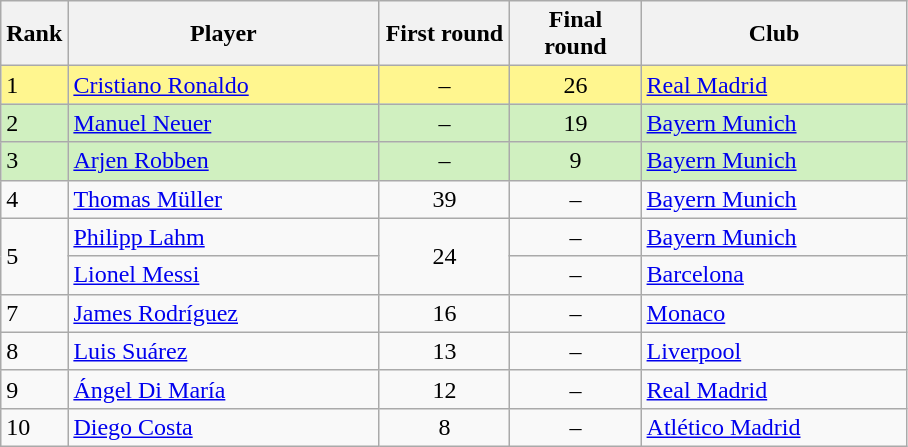<table class="wikitable">
<tr>
<th style="width:25px">Rank</th>
<th style="width:200px">Player</th>
<th style="width:80px">First round</th>
<th style="width:80px">Final round</th>
<th style="width:170px">Club</th>
</tr>
<tr bgcolor="#FFF68F">
<td>1</td>
<td> <a href='#'>Cristiano Ronaldo</a></td>
<td style="text-align:center">–</td>
<td style="text-align:center">26</td>
<td> <a href='#'>Real Madrid</a></td>
</tr>
<tr bgcolor="#D0F0C0">
<td>2</td>
<td> <a href='#'>Manuel Neuer</a></td>
<td style="text-align:center">–</td>
<td style="text-align:center">19</td>
<td> <a href='#'>Bayern Munich</a></td>
</tr>
<tr bgcolor="#D0F0C0">
<td>3</td>
<td> <a href='#'>Arjen Robben</a></td>
<td style="text-align:center">–</td>
<td style="text-align:center">9</td>
<td> <a href='#'>Bayern Munich</a></td>
</tr>
<tr>
<td>4</td>
<td> <a href='#'>Thomas Müller</a></td>
<td style="text-align:center">39</td>
<td style="text-align:center">–</td>
<td> <a href='#'>Bayern Munich</a></td>
</tr>
<tr>
<td rowspan="2">5 </td>
<td> <a href='#'>Philipp Lahm</a></td>
<td rowspan="2" style="text-align:center">24</td>
<td style="text-align:center">–</td>
<td> <a href='#'>Bayern Munich</a></td>
</tr>
<tr>
<td> <a href='#'>Lionel Messi</a></td>
<td style="text-align:center">–</td>
<td> <a href='#'>Barcelona</a></td>
</tr>
<tr>
<td>7</td>
<td> <a href='#'>James Rodríguez</a></td>
<td style="text-align:center">16</td>
<td style="text-align:center">–</td>
<td> <a href='#'>Monaco</a></td>
</tr>
<tr>
<td>8</td>
<td> <a href='#'>Luis Suárez</a></td>
<td style="text-align:center">13</td>
<td style="text-align:center">–</td>
<td> <a href='#'>Liverpool</a></td>
</tr>
<tr>
<td>9</td>
<td> <a href='#'>Ángel Di María</a></td>
<td style="text-align:center">12</td>
<td style="text-align:center">–</td>
<td> <a href='#'>Real Madrid</a></td>
</tr>
<tr>
<td>10</td>
<td> <a href='#'>Diego Costa</a></td>
<td style="text-align:center">8</td>
<td style="text-align:center">–</td>
<td> <a href='#'>Atlético Madrid</a></td>
</tr>
</table>
